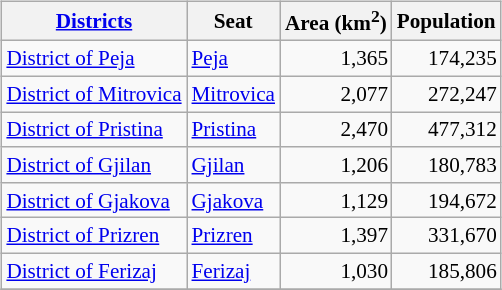<table align=center cellspacing="3px">
<tr style="font-size:98%; text-align:center;">
<td><br></td>
<td></td>
<td><br><table class="sortable wikitable" style="margin-top:7px; margin-right:0; text-align:left; font-size:90%;">
<tr style="font-size:100%; text-align:right;">
<th> <a href='#'>Districts</a></th>
<th>Seat</th>
<th>Area (km<sup>2</sup>)</th>
<th>Population</th>
</tr>
<tr>
<td><a href='#'>District of Peja</a></td>
<td><a href='#'>Peja</a></td>
<td style="text-align:right;padding-right:2px">1,365</td>
<td style="text-align:right;padding-right:2px">174,235</td>
</tr>
<tr>
<td><a href='#'>District of Mitrovica</a></td>
<td><a href='#'>Mitrovica</a></td>
<td style="text-align:right;padding-right:2px">2,077</td>
<td style="text-align:right;padding-right:2px">272,247</td>
</tr>
<tr>
<td><a href='#'>District of Pristina</a></td>
<td><a href='#'>Pristina</a></td>
<td style="text-align:right;padding-right:2px">2,470</td>
<td style="text-align:right;padding-right:2px">477,312</td>
</tr>
<tr>
<td><a href='#'>District of Gjilan</a></td>
<td><a href='#'>Gjilan</a></td>
<td style="text-align:right;padding-right:2px">1,206</td>
<td style="text-align:right;padding-right:2px">180,783</td>
</tr>
<tr>
<td><a href='#'>District of Gjakova</a></td>
<td><a href='#'>Gjakova</a></td>
<td style="text-align:right;padding-right:2px">1,129</td>
<td style="text-align:right;padding-right:2px">194,672</td>
</tr>
<tr>
<td><a href='#'>District of Prizren</a></td>
<td><a href='#'>Prizren</a></td>
<td style="text-align:right;padding-right:2px">1,397</td>
<td style="text-align:right;padding-right:2px">331,670</td>
</tr>
<tr>
<td><a href='#'>District of Ferizaj</a></td>
<td><a href='#'>Ferizaj</a></td>
<td style="text-align:right;padding-right:2px">1,030</td>
<td style="text-align:right;padding-right:2px">185,806</td>
</tr>
<tr>
</tr>
</table>
</td>
<td></td>
<td></td>
</tr>
</table>
